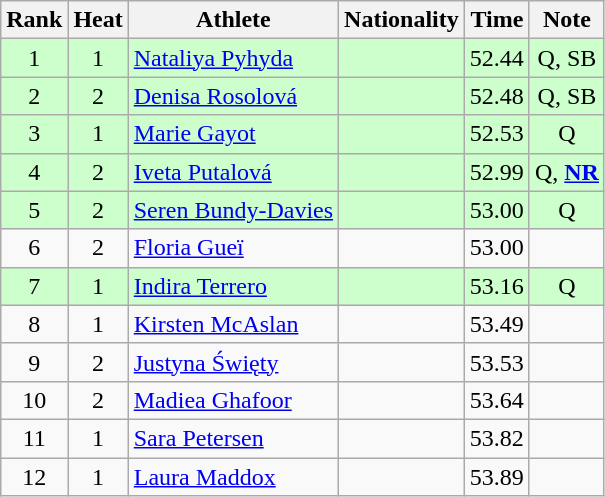<table class="wikitable sortable" style="text-align:center">
<tr>
<th>Rank</th>
<th>Heat</th>
<th>Athlete</th>
<th>Nationality</th>
<th>Time</th>
<th>Note</th>
</tr>
<tr bgcolor=ccffcc>
<td>1</td>
<td>1</td>
<td align=left><a href='#'>Nataliya Pyhyda</a></td>
<td align=left></td>
<td>52.44</td>
<td>Q, SB</td>
</tr>
<tr bgcolor=ccffcc>
<td>2</td>
<td>2</td>
<td align=left><a href='#'>Denisa Rosolová</a></td>
<td align=left></td>
<td>52.48</td>
<td>Q, SB</td>
</tr>
<tr bgcolor=ccffcc>
<td>3</td>
<td>1</td>
<td align=left><a href='#'>Marie Gayot</a></td>
<td align=left></td>
<td>52.53</td>
<td>Q</td>
</tr>
<tr bgcolor=ccffcc>
<td>4</td>
<td>2</td>
<td align=left><a href='#'>Iveta Putalová</a></td>
<td align=left></td>
<td>52.99</td>
<td>Q, <strong><a href='#'>NR</a></strong></td>
</tr>
<tr bgcolor=ccffcc>
<td>5</td>
<td>2</td>
<td align=left><a href='#'>Seren Bundy-Davies</a></td>
<td align=left></td>
<td>53.00</td>
<td>Q</td>
</tr>
<tr>
<td>6</td>
<td>2</td>
<td align=left><a href='#'>Floria Gueï</a></td>
<td align=left></td>
<td>53.00</td>
<td></td>
</tr>
<tr bgcolor=ccffcc>
<td>7</td>
<td>1</td>
<td align=left><a href='#'>Indira Terrero</a></td>
<td align=left></td>
<td>53.16</td>
<td>Q</td>
</tr>
<tr>
<td>8</td>
<td>1</td>
<td align=left><a href='#'>Kirsten McAslan</a></td>
<td align=left></td>
<td>53.49</td>
<td></td>
</tr>
<tr>
<td>9</td>
<td>2</td>
<td align=left><a href='#'>Justyna Święty</a></td>
<td align=left></td>
<td>53.53</td>
<td></td>
</tr>
<tr>
<td>10</td>
<td>2</td>
<td align=left><a href='#'>Madiea Ghafoor</a></td>
<td align=left></td>
<td>53.64</td>
<td></td>
</tr>
<tr>
<td>11</td>
<td>1</td>
<td align=left><a href='#'>Sara Petersen</a></td>
<td align=left></td>
<td>53.82</td>
<td></td>
</tr>
<tr>
<td>12</td>
<td>1</td>
<td align=left><a href='#'>Laura Maddox</a></td>
<td align=left></td>
<td>53.89</td>
<td></td>
</tr>
</table>
